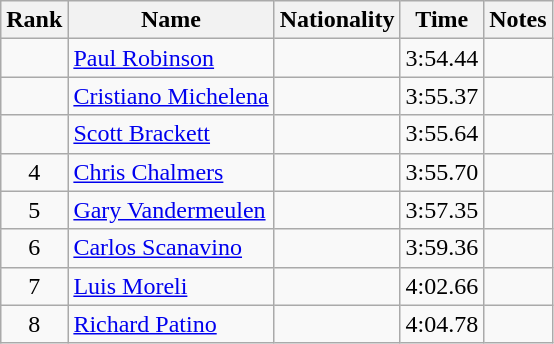<table class="wikitable sortable" style="text-align:center">
<tr>
<th>Rank</th>
<th>Name</th>
<th>Nationality</th>
<th>Time</th>
<th>Notes</th>
</tr>
<tr>
<td></td>
<td align=left><a href='#'>Paul Robinson</a></td>
<td align=left></td>
<td>3:54.44</td>
<td></td>
</tr>
<tr>
<td></td>
<td align=left><a href='#'>Cristiano Michelena</a></td>
<td align=left></td>
<td>3:55.37</td>
<td></td>
</tr>
<tr>
<td></td>
<td align=left><a href='#'>Scott Brackett</a></td>
<td align=left></td>
<td>3:55.64</td>
<td></td>
</tr>
<tr>
<td>4</td>
<td align=left><a href='#'>Chris Chalmers</a></td>
<td align=left></td>
<td>3:55.70</td>
<td></td>
</tr>
<tr>
<td>5</td>
<td align=left><a href='#'>Gary Vandermeulen</a></td>
<td align=left></td>
<td>3:57.35</td>
<td></td>
</tr>
<tr>
<td>6</td>
<td align=left><a href='#'>Carlos Scanavino</a></td>
<td align=left></td>
<td>3:59.36</td>
<td></td>
</tr>
<tr>
<td>7</td>
<td align=left><a href='#'>Luis Moreli</a></td>
<td align=left></td>
<td>4:02.66</td>
<td></td>
</tr>
<tr>
<td>8</td>
<td align=left><a href='#'>Richard Patino</a></td>
<td align=left></td>
<td>4:04.78</td>
<td></td>
</tr>
</table>
